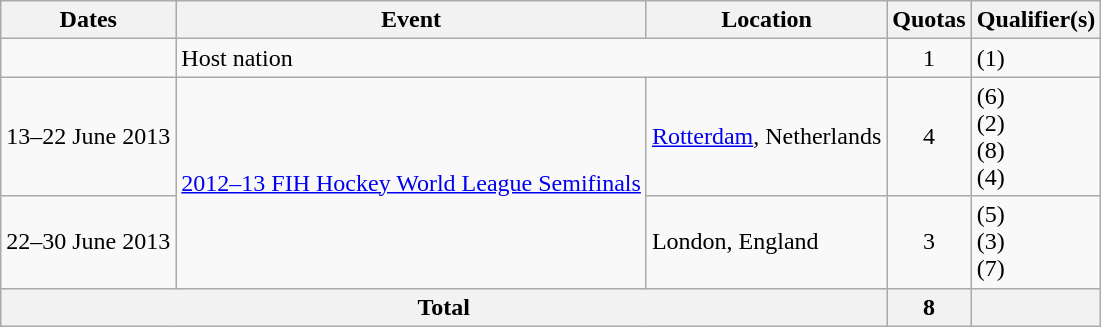<table class=wikitable>
<tr>
<th>Dates</th>
<th>Event</th>
<th>Location</th>
<th>Quotas</th>
<th>Qualifier(s)</th>
</tr>
<tr>
<td></td>
<td colspan=2>Host nation</td>
<td align=center>1</td>
<td> (1)</td>
</tr>
<tr>
<td>13–22 June 2013</td>
<td rowspan=2><a href='#'>2012–13 FIH Hockey World League Semifinals</a></td>
<td><a href='#'>Rotterdam</a>, Netherlands</td>
<td align=center>4</td>
<td> (6)<br> (2)<br> (8)<br> (4)</td>
</tr>
<tr>
<td>22–30 June 2013</td>
<td>London, England</td>
<td align=center>3</td>
<td> (5)<br> (3)<br> (7)</td>
</tr>
<tr>
<th colspan="3">Total</th>
<th>8</th>
<th></th>
</tr>
</table>
